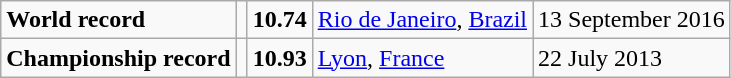<table class="wikitable">
<tr>
<td><strong>World record</strong></td>
<td></td>
<td><strong>10.74</strong></td>
<td><a href='#'>Rio de Janeiro</a>, <a href='#'>Brazil</a></td>
<td>13 September 2016</td>
</tr>
<tr>
<td><strong>Championship record</strong></td>
<td></td>
<td><strong>10.93</strong></td>
<td><a href='#'>Lyon</a>, <a href='#'>France</a></td>
<td>22 July 2013</td>
</tr>
</table>
